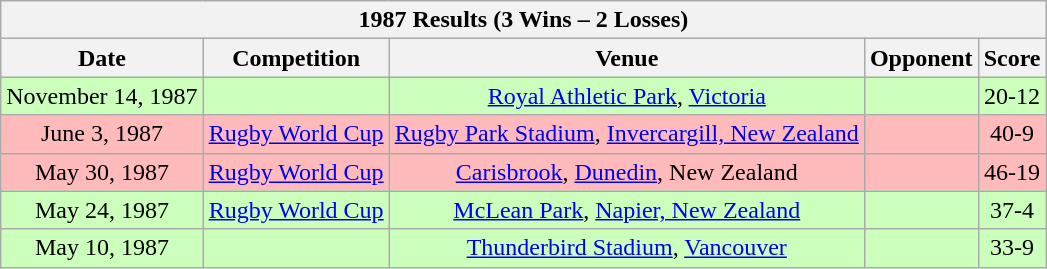<table class="wikitable sortable">
<tr>
<th colspan="5"><strong>1987 Results (3 Wins – 2 Losses)</strong></th>
</tr>
<tr>
<th>Date</th>
<th>Competition</th>
<th>Venue</th>
<th>Opponent</th>
<th>Score</th>
</tr>
<tr style="background:#cfb;">
<td align=center>November 14, 1987</td>
<td align=center></td>
<td align=center><a href='#'>Royal Athletic Park</a>, <a href='#'>Victoria</a></td>
<td></td>
<td align=center>20-12</td>
</tr>
<tr style="background:#fbb;">
<td align=center>June 3, 1987</td>
<td align=center><a href='#'>Rugby World Cup</a></td>
<td align=center><a href='#'>Rugby Park Stadium</a>, <a href='#'>Invercargill, New Zealand</a></td>
<td></td>
<td align=center>40-9</td>
</tr>
<tr style="background:#fbb;">
<td align=center>May 30, 1987</td>
<td align=center><a href='#'>Rugby World Cup</a></td>
<td align=center><a href='#'>Carisbrook</a>, <a href='#'>Dunedin</a>, New Zealand</td>
<td></td>
<td align=center>46-19</td>
</tr>
<tr style="background:#cfb;">
<td align=center>May 24, 1987</td>
<td align=center><a href='#'>Rugby World Cup</a></td>
<td align=center><a href='#'>McLean Park</a>, <a href='#'>Napier, New Zealand</a></td>
<td></td>
<td align=center>37-4</td>
</tr>
<tr style="background:#cfb;">
<td align=center>May 10, 1987</td>
<td align=center></td>
<td align=center><a href='#'>Thunderbird Stadium</a>, <a href='#'>Vancouver</a></td>
<td></td>
<td align=center>33-9</td>
</tr>
</table>
